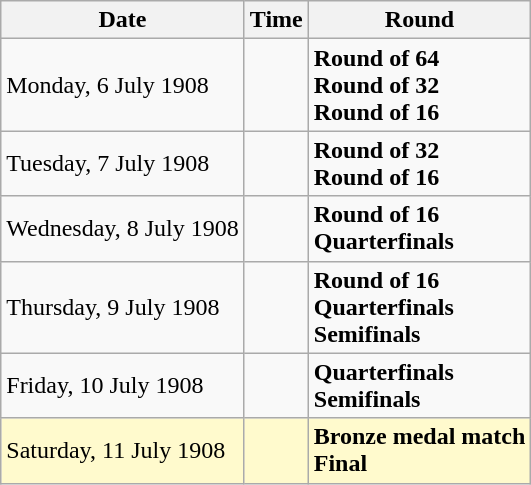<table class="wikitable">
<tr>
<th>Date</th>
<th>Time</th>
<th>Round</th>
</tr>
<tr>
<td>Monday, 6 July 1908</td>
<td></td>
<td><strong>Round of 64</strong><br><strong>Round of 32</strong><br><strong>Round of 16</strong></td>
</tr>
<tr>
<td>Tuesday, 7 July 1908</td>
<td></td>
<td><strong>Round of 32</strong><br><strong>Round of 16</strong></td>
</tr>
<tr>
<td>Wednesday, 8 July 1908</td>
<td></td>
<td><strong>Round of 16</strong><br><strong>Quarterfinals</strong></td>
</tr>
<tr>
<td>Thursday, 9 July 1908</td>
<td></td>
<td><strong>Round of 16</strong><br><strong>Quarterfinals</strong><br><strong>Semifinals</strong></td>
</tr>
<tr>
<td>Friday, 10 July 1908</td>
<td></td>
<td><strong>Quarterfinals</strong><br><strong>Semifinals</strong></td>
</tr>
<tr style=background:lemonchiffon>
<td>Saturday, 11 July 1908</td>
<td></td>
<td><strong>Bronze medal match</strong><br><strong>Final</strong></td>
</tr>
</table>
